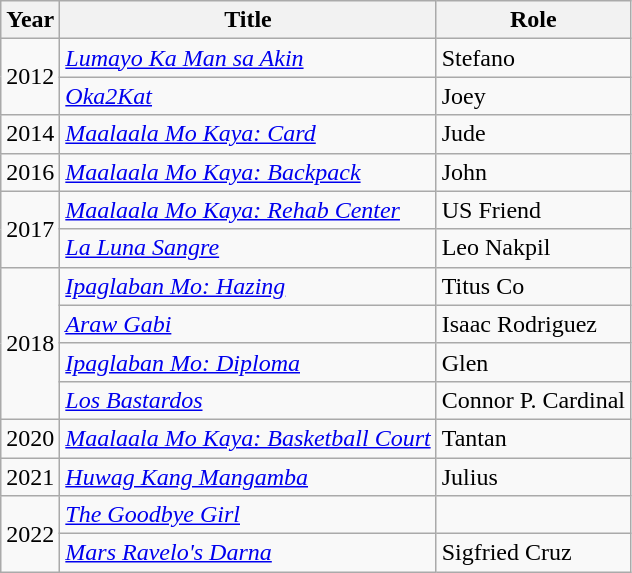<table class="wikitable">
<tr>
<th>Year</th>
<th>Title</th>
<th>Role</th>
</tr>
<tr>
<td rowspan=2>2012</td>
<td><em><a href='#'>Lumayo Ka Man sa Akin</a></em></td>
<td>Stefano</td>
</tr>
<tr>
<td><a href='#'><em>Oka2Kat</em></a></td>
<td>Joey</td>
</tr>
<tr>
<td>2014</td>
<td><a href='#'><em>Maalaala Mo Kaya: Card</em></a></td>
<td>Jude</td>
</tr>
<tr>
<td>2016</td>
<td><a href='#'><em>Maalaala Mo Kaya: Backpack</em></a></td>
<td>John</td>
</tr>
<tr>
<td rowspan=2>2017</td>
<td><a href='#'><em>Maalaala Mo Kaya: Rehab Center</em></a></td>
<td>US Friend</td>
</tr>
<tr>
<td><em><a href='#'>La Luna Sangre</a></em></td>
<td>Leo Nakpil</td>
</tr>
<tr>
<td rowspan=4>2018</td>
<td><a href='#'><em>Ipaglaban Mo: Hazing</em></a></td>
<td>Titus Co</td>
</tr>
<tr>
<td><em><a href='#'>Araw Gabi</a></em></td>
<td>Isaac Rodriguez</td>
</tr>
<tr>
<td><a href='#'><em>Ipaglaban Mo: Diploma</em></a></td>
<td>Glen</td>
</tr>
<tr>
<td><em><a href='#'>Los Bastardos</a></em></td>
<td>Connor P. Cardinal</td>
</tr>
<tr>
<td>2020</td>
<td><a href='#'><em>Maalaala Mo Kaya: Basketball Court</em></a></td>
<td>Tantan</td>
</tr>
<tr>
<td>2021</td>
<td><em><a href='#'>Huwag Kang Mangamba</a></em></td>
<td>Julius</td>
</tr>
<tr>
<td rowspan=2>2022</td>
<td><em><a href='#'>The Goodbye Girl</a></em></td>
<td></td>
</tr>
<tr>
<td><em><a href='#'>Mars Ravelo's Darna</a></em></td>
<td>Sigfried Cruz</td>
</tr>
</table>
